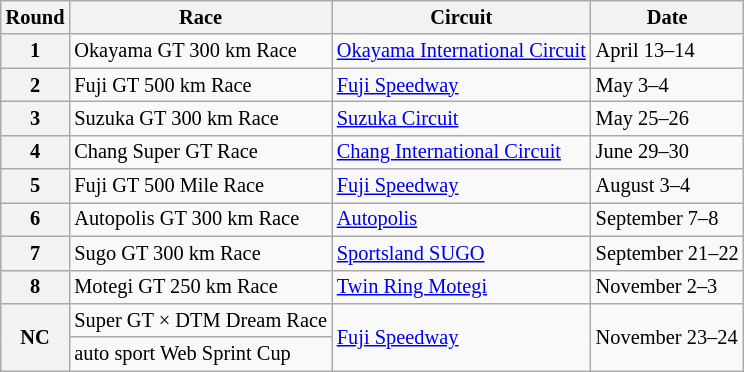<table class="wikitable" style="font-size: 85%;">
<tr>
<th>Round</th>
<th>Race</th>
<th>Circuit</th>
<th>Date</th>
</tr>
<tr>
<th>1</th>
<td>Okayama GT 300 km Race</td>
<td> <a href='#'>Okayama International Circuit</a></td>
<td>April 13–14</td>
</tr>
<tr>
<th>2</th>
<td>Fuji GT 500 km Race</td>
<td> <a href='#'>Fuji Speedway</a></td>
<td>May 3–4</td>
</tr>
<tr>
<th>3</th>
<td>Suzuka GT 300 km Race</td>
<td> <a href='#'>Suzuka Circuit</a></td>
<td>May 25–26</td>
</tr>
<tr>
<th>4</th>
<td>Chang Super GT Race</td>
<td> <a href='#'>Chang International Circuit</a></td>
<td>June 29–30</td>
</tr>
<tr>
<th>5</th>
<td>Fuji GT 500 Mile Race</td>
<td> <a href='#'>Fuji Speedway</a></td>
<td>August 3–4</td>
</tr>
<tr>
<th>6</th>
<td>Autopolis GT 300 km Race</td>
<td> <a href='#'>Autopolis</a></td>
<td>September 7–8</td>
</tr>
<tr>
<th>7</th>
<td>Sugo GT 300 km Race</td>
<td> <a href='#'>Sportsland SUGO</a></td>
<td>September 21–22</td>
</tr>
<tr>
<th>8</th>
<td>Motegi GT 250 km Race</td>
<td> <a href='#'>Twin Ring Motegi</a></td>
<td>November 2–3</td>
</tr>
<tr>
<th rowspan="2">NC</th>
<td>Super GT × DTM Dream Race</td>
<td rowspan=2> <a href='#'>Fuji Speedway</a></td>
<td rowspan=2>November 23–24</td>
</tr>
<tr>
<td>auto sport Web Sprint Cup</td>
</tr>
</table>
